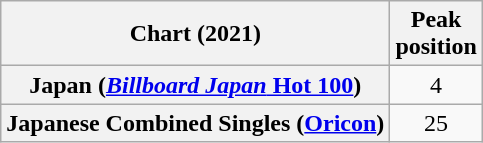<table class="wikitable sortable plainrowheaders" style="text-align:center">
<tr>
<th scope="col">Chart (2021)</th>
<th scope="col">Peak<br>position</th>
</tr>
<tr>
<th scope="row">Japan (<a href='#'><em>Billboard Japan</em> Hot 100</a>)</th>
<td>4</td>
</tr>
<tr>
<th scope="row">Japanese Combined Singles (<a href='#'>Oricon</a>)</th>
<td>25</td>
</tr>
</table>
